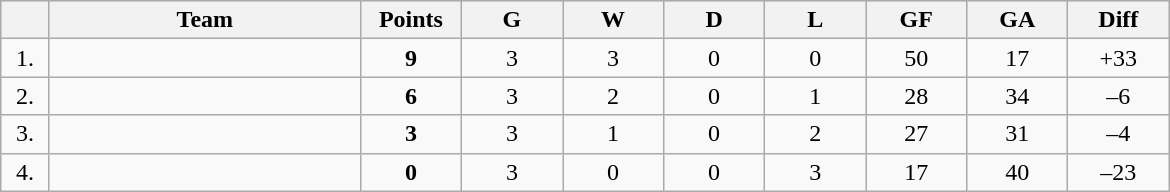<table class=wikitable style="text-align:center">
<tr bgcolor="#DCDCDC">
<th width="25"></th>
<th width="200">Team</th>
<th width="60">Points</th>
<th width="60">G</th>
<th width="60">W</th>
<th width="60">D</th>
<th width="60">L</th>
<th width="60">GF</th>
<th width="60">GA</th>
<th width="60">Diff</th>
</tr>
<tr>
<td>1.</td>
<td align=left></td>
<td><strong>9</strong></td>
<td>3</td>
<td>3</td>
<td>0</td>
<td>0</td>
<td>50</td>
<td>17</td>
<td>+33</td>
</tr>
<tr>
<td>2.</td>
<td align=left></td>
<td><strong>6</strong></td>
<td>3</td>
<td>2</td>
<td>0</td>
<td>1</td>
<td>28</td>
<td>34</td>
<td>–6</td>
</tr>
<tr>
<td>3.</td>
<td align=left></td>
<td><strong>3</strong></td>
<td>3</td>
<td>1</td>
<td>0</td>
<td>2</td>
<td>27</td>
<td>31</td>
<td>–4</td>
</tr>
<tr>
<td>4.</td>
<td align=left></td>
<td><strong>0</strong></td>
<td>3</td>
<td>0</td>
<td>0</td>
<td>3</td>
<td>17</td>
<td>40</td>
<td>–23</td>
</tr>
</table>
